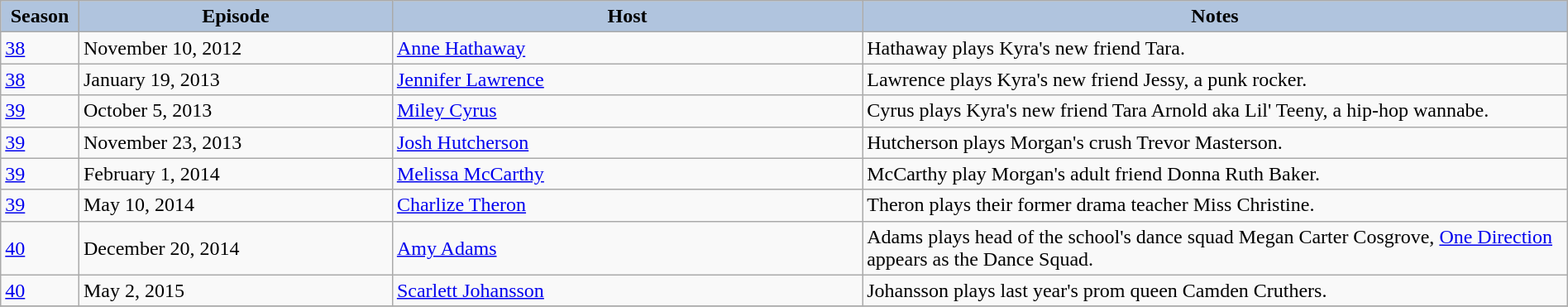<table class="wikitable" style="width:100%;">
<tr>
<th style="background:#B0C4DE;" width="5%">Season</th>
<th style="background:#B0C4DE;" width="20%">Episode</th>
<th style="background:#B0C4DE;" width="30%">Host</th>
<th style="background:#B0C4DE;" width="45%">Notes</th>
</tr>
<tr>
<td><a href='#'>38</a></td>
<td>November 10, 2012</td>
<td><a href='#'>Anne Hathaway</a></td>
<td>Hathaway plays Kyra's new friend Tara.</td>
</tr>
<tr>
<td><a href='#'>38</a></td>
<td>January 19, 2013</td>
<td><a href='#'>Jennifer Lawrence</a></td>
<td>Lawrence plays Kyra's new friend Jessy, a punk rocker.</td>
</tr>
<tr>
<td><a href='#'>39</a></td>
<td>October 5, 2013</td>
<td><a href='#'>Miley Cyrus</a></td>
<td>Cyrus plays Kyra's new friend Tara Arnold aka Lil' Teeny, a hip-hop wannabe.</td>
</tr>
<tr>
<td><a href='#'>39</a></td>
<td>November 23, 2013</td>
<td><a href='#'>Josh Hutcherson</a></td>
<td>Hutcherson plays Morgan's crush Trevor Masterson.</td>
</tr>
<tr>
<td><a href='#'>39</a></td>
<td>February 1, 2014</td>
<td><a href='#'>Melissa McCarthy</a></td>
<td>McCarthy play Morgan's adult friend Donna Ruth Baker.</td>
</tr>
<tr>
<td><a href='#'>39</a></td>
<td>May 10, 2014</td>
<td><a href='#'>Charlize Theron</a></td>
<td>Theron plays their former drama teacher Miss Christine.</td>
</tr>
<tr>
<td><a href='#'>40</a></td>
<td>December 20, 2014</td>
<td><a href='#'>Amy Adams</a></td>
<td>Adams plays head of the school's dance squad Megan Carter Cosgrove, <a href='#'>One Direction</a> appears as the Dance Squad.</td>
</tr>
<tr>
<td><a href='#'>40</a></td>
<td>May 2, 2015</td>
<td><a href='#'>Scarlett Johansson</a></td>
<td>Johansson plays last year's prom queen Camden Cruthers.</td>
</tr>
<tr>
</tr>
</table>
